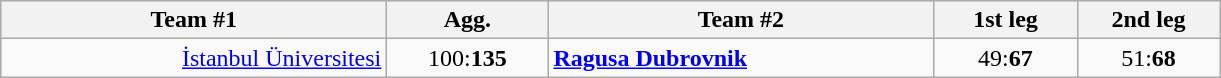<table class=wikitable style="text-align:center">
<tr>
<th width=250>Team #1</th>
<th width=100>Agg.</th>
<th width=250>Team #2</th>
<th width=88>1st leg</th>
<th width=88>2nd leg</th>
</tr>
<tr>
<td align=right><a href='#'>İstanbul Üniversitesi</a> </td>
<td>100:<strong>135</strong></td>
<td align=left> <strong><a href='#'>Ragusa Dubrovnik</a></strong></td>
<td>49:<strong>67</strong></td>
<td>51:<strong>68</strong></td>
</tr>
</table>
